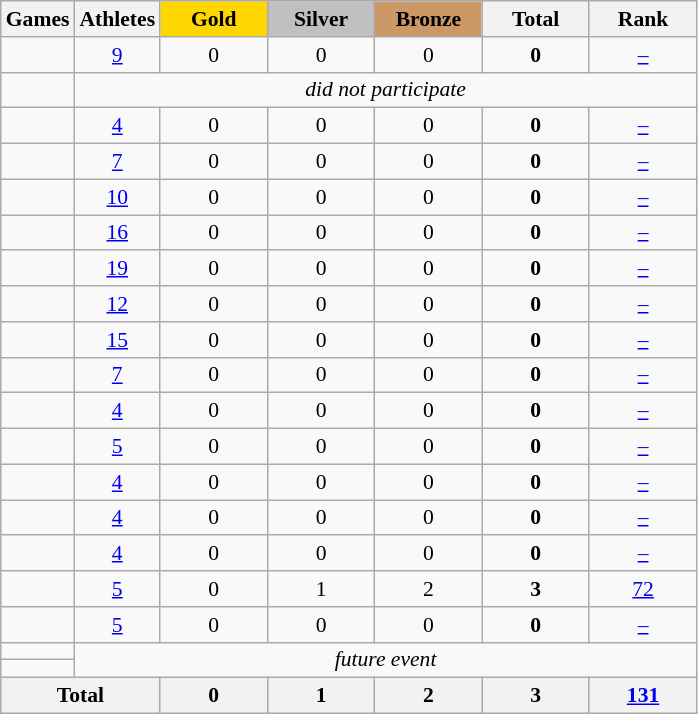<table class="wikitable" style="text-align:center; font-size:90%;">
<tr>
<th>Games</th>
<th>Athletes</th>
<td style="background:gold; width:4.5em; font-weight:bold;">Gold</td>
<td style="background:silver; width:4.5em; font-weight:bold;">Silver</td>
<td style="background:#cc9966; width:4.5em; font-weight:bold;">Bronze</td>
<th style="width:4.5em; font-weight:bold;">Total</th>
<th style="width:4.5em; font-weight:bold;">Rank</th>
</tr>
<tr>
<td align=left></td>
<td><a href='#'>9</a></td>
<td>0</td>
<td>0</td>
<td>0</td>
<td><strong>0</strong></td>
<td><a href='#'>–</a></td>
</tr>
<tr>
<td align=left></td>
<td colspan=6><em>did not participate</em></td>
</tr>
<tr>
<td align=left></td>
<td><a href='#'>4</a></td>
<td>0</td>
<td>0</td>
<td>0</td>
<td><strong>0</strong></td>
<td><a href='#'>–</a></td>
</tr>
<tr>
<td align=left></td>
<td><a href='#'>7</a></td>
<td>0</td>
<td>0</td>
<td>0</td>
<td><strong>0</strong></td>
<td><a href='#'>–</a></td>
</tr>
<tr>
<td align=left></td>
<td><a href='#'>10</a></td>
<td>0</td>
<td>0</td>
<td>0</td>
<td><strong>0</strong></td>
<td><a href='#'>–</a></td>
</tr>
<tr>
<td align=left></td>
<td><a href='#'>16</a></td>
<td>0</td>
<td>0</td>
<td>0</td>
<td><strong>0</strong></td>
<td><a href='#'>–</a></td>
</tr>
<tr>
<td align=left></td>
<td><a href='#'>19</a></td>
<td>0</td>
<td>0</td>
<td>0</td>
<td><strong>0</strong></td>
<td><a href='#'>–</a></td>
</tr>
<tr>
<td align=left></td>
<td><a href='#'>12</a></td>
<td>0</td>
<td>0</td>
<td>0</td>
<td><strong>0</strong></td>
<td><a href='#'>–</a></td>
</tr>
<tr>
<td align=left></td>
<td><a href='#'>15</a></td>
<td>0</td>
<td>0</td>
<td>0</td>
<td><strong>0</strong></td>
<td><a href='#'>–</a></td>
</tr>
<tr>
<td align=left></td>
<td><a href='#'>7</a></td>
<td>0</td>
<td>0</td>
<td>0</td>
<td><strong>0</strong></td>
<td><a href='#'>–</a></td>
</tr>
<tr>
<td align=left></td>
<td><a href='#'>4</a></td>
<td>0</td>
<td>0</td>
<td>0</td>
<td><strong>0</strong></td>
<td><a href='#'>–</a></td>
</tr>
<tr>
<td align=left></td>
<td><a href='#'>5</a></td>
<td>0</td>
<td>0</td>
<td>0</td>
<td><strong>0</strong></td>
<td><a href='#'>–</a></td>
</tr>
<tr>
<td align=left></td>
<td><a href='#'>4</a></td>
<td>0</td>
<td>0</td>
<td>0</td>
<td><strong>0</strong></td>
<td><a href='#'>–</a></td>
</tr>
<tr>
<td align=left></td>
<td><a href='#'>4</a></td>
<td>0</td>
<td>0</td>
<td>0</td>
<td><strong>0</strong></td>
<td><a href='#'>–</a></td>
</tr>
<tr>
<td align=left></td>
<td><a href='#'>4</a></td>
<td>0</td>
<td>0</td>
<td>0</td>
<td><strong>0</strong></td>
<td><a href='#'>–</a></td>
</tr>
<tr>
<td align=left></td>
<td><a href='#'>5</a></td>
<td>0</td>
<td>1</td>
<td>2</td>
<td><strong>3</strong></td>
<td><a href='#'>72</a></td>
</tr>
<tr>
<td align=left></td>
<td><a href='#'>5</a></td>
<td>0</td>
<td>0</td>
<td>0</td>
<td><strong>0</strong></td>
<td><a href='#'>–</a></td>
</tr>
<tr>
<td align=left></td>
<td colspan=6; rowspan=2><em>future event</em></td>
</tr>
<tr>
<td align=left></td>
</tr>
<tr>
<th colspan=2>Total</th>
<th>0</th>
<th>1</th>
<th>2</th>
<th>3</th>
<th><a href='#'>131</a></th>
</tr>
</table>
